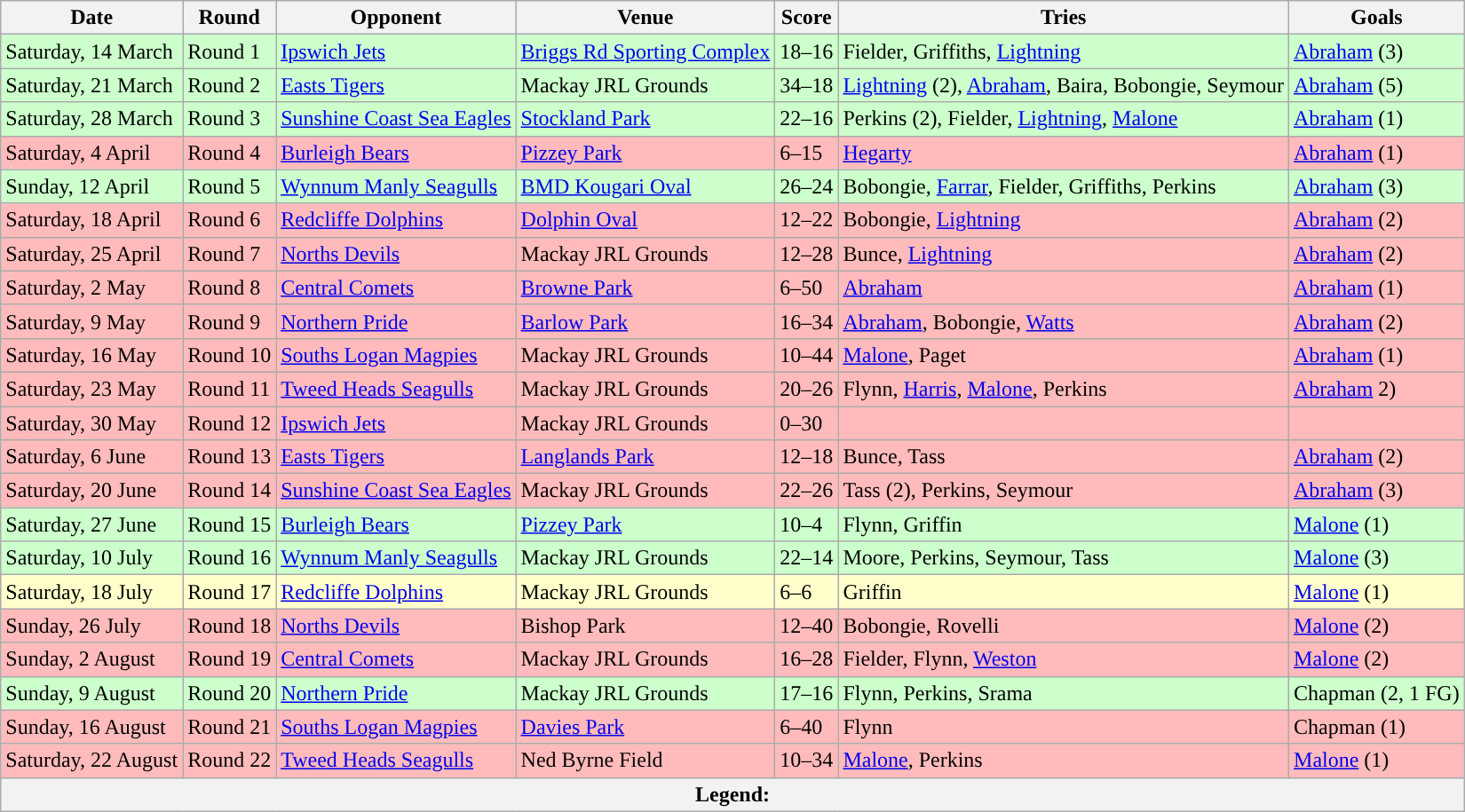<table class="wikitable defaultleft col2center col5center">
<tr>
<th scope=col>Date</th>
<th scope=col>Round</th>
<th scope=col>Opponent</th>
<th scope=col>Venue</th>
<th scope=col>Score</th>
<th scope=col>Tries</th>
<th scope=col>Goals</th>
</tr>
<tr style="background:#CCFFCC">
<td>Saturday, 14 March</td>
<td>Round 1</td>
<td> <a href='#'>Ipswich Jets</a></td>
<td><a href='#'>Briggs Rd Sporting Complex</a></td>
<td>18–16</td>
<td>Fielder, Griffiths, <a href='#'>Lightning</a></td>
<td><a href='#'>Abraham</a> (3)</td>
</tr>
<tr style="background:#CCFFCC">
<td>Saturday, 21 March</td>
<td>Round 2</td>
<td> <a href='#'>Easts Tigers</a></td>
<td>Mackay JRL Grounds</td>
<td>34–18</td>
<td><a href='#'>Lightning</a> (2), <a href='#'>Abraham</a>, Baira, Bobongie, Seymour</td>
<td><a href='#'>Abraham</a> (5)</td>
</tr>
<tr style="background:#CCFFCC">
<td>Saturday, 28 March</td>
<td>Round 3</td>
<td> <a href='#'>Sunshine Coast Sea Eagles</a></td>
<td><a href='#'>Stockland Park</a></td>
<td>22–16</td>
<td>Perkins (2), Fielder, <a href='#'>Lightning</a>, <a href='#'>Malone</a></td>
<td><a href='#'>Abraham</a> (1)</td>
</tr>
<tr style="background:#FFBBBB">
<td>Saturday, 4 April</td>
<td>Round 4</td>
<td> <a href='#'>Burleigh Bears</a></td>
<td><a href='#'>Pizzey Park</a></td>
<td>6–15</td>
<td><a href='#'>Hegarty</a></td>
<td><a href='#'>Abraham</a> (1)</td>
</tr>
<tr style="background:#CCFFCC">
<td>Sunday, 12 April</td>
<td>Round 5</td>
<td> <a href='#'>Wynnum Manly Seagulls</a></td>
<td><a href='#'>BMD Kougari Oval</a></td>
<td>26–24</td>
<td>Bobongie, <a href='#'>Farrar</a>, Fielder, Griffiths, Perkins</td>
<td><a href='#'>Abraham</a> (3)</td>
</tr>
<tr style="background:#FFBBBB">
<td>Saturday, 18 April</td>
<td>Round 6</td>
<td> <a href='#'>Redcliffe Dolphins</a></td>
<td><a href='#'>Dolphin Oval</a></td>
<td>12–22</td>
<td>Bobongie, <a href='#'>Lightning</a></td>
<td><a href='#'>Abraham</a> (2)</td>
</tr>
<tr style="background:#FFBBBB">
<td>Saturday, 25 April</td>
<td>Round 7</td>
<td> <a href='#'>Norths Devils</a></td>
<td>Mackay JRL Grounds</td>
<td>12–28</td>
<td>Bunce, <a href='#'>Lightning</a></td>
<td><a href='#'>Abraham</a> (2)</td>
</tr>
<tr style="background:#FFBBBB">
<td>Saturday, 2 May</td>
<td>Round 8</td>
<td> <a href='#'>Central Comets</a></td>
<td><a href='#'>Browne Park</a></td>
<td>6–50</td>
<td><a href='#'>Abraham</a></td>
<td><a href='#'>Abraham</a>  (1)</td>
</tr>
<tr style="background:#FFBBBB">
<td>Saturday, 9 May</td>
<td>Round 9</td>
<td> <a href='#'>Northern Pride</a></td>
<td><a href='#'>Barlow Park</a></td>
<td>16–34</td>
<td><a href='#'>Abraham</a>, Bobongie, <a href='#'>Watts</a></td>
<td><a href='#'>Abraham</a> (2)</td>
</tr>
<tr style="background:#FFBBBB">
<td>Saturday, 16 May</td>
<td>Round 10</td>
<td> <a href='#'>Souths Logan Magpies</a></td>
<td>Mackay JRL Grounds</td>
<td>10–44</td>
<td><a href='#'>Malone</a>, Paget</td>
<td><a href='#'>Abraham</a> (1)</td>
</tr>
<tr style="background:#FFBBBB">
<td>Saturday, 23 May</td>
<td>Round 11</td>
<td> <a href='#'>Tweed Heads Seagulls</a></td>
<td>Mackay JRL Grounds</td>
<td>20–26</td>
<td>Flynn, <a href='#'>Harris</a>, <a href='#'>Malone</a>, Perkins</td>
<td><a href='#'>Abraham</a> 2)</td>
</tr>
<tr style="background:#FFBBBB">
<td>Saturday, 30 May</td>
<td>Round 12</td>
<td> <a href='#'>Ipswich Jets</a></td>
<td>Mackay JRL Grounds</td>
<td>0–30</td>
<td></td>
<td></td>
</tr>
<tr style="background:#FFBBBB">
<td>Saturday, 6 June</td>
<td>Round 13</td>
<td> <a href='#'>Easts Tigers</a></td>
<td><a href='#'>Langlands Park</a></td>
<td>12–18</td>
<td>Bunce, Tass</td>
<td><a href='#'>Abraham</a> (2)</td>
</tr>
<tr style="background:#FFBBBB">
<td>Saturday, 20 June</td>
<td>Round 14</td>
<td> <a href='#'>Sunshine Coast Sea Eagles</a></td>
<td>Mackay JRL Grounds</td>
<td>22–26</td>
<td>Tass (2), Perkins, Seymour</td>
<td><a href='#'>Abraham</a> (3)</td>
</tr>
<tr style="background:#CCFFCC">
<td>Saturday, 27 June</td>
<td>Round 15</td>
<td> <a href='#'>Burleigh Bears</a></td>
<td><a href='#'>Pizzey Park</a></td>
<td>10–4</td>
<td>Flynn, Griffin</td>
<td><a href='#'>Malone</a> (1)</td>
</tr>
<tr style="background:#CCFFCC">
<td>Saturday, 10 July</td>
<td>Round 16</td>
<td> <a href='#'>Wynnum Manly Seagulls</a></td>
<td>Mackay JRL Grounds</td>
<td>22–14</td>
<td>Moore, Perkins, Seymour, Tass</td>
<td><a href='#'>Malone</a> (3)</td>
</tr>
<tr style="background:#FFFFCC">
<td>Saturday, 18 July</td>
<td>Round 17</td>
<td> <a href='#'>Redcliffe Dolphins</a></td>
<td>Mackay JRL Grounds</td>
<td>6–6</td>
<td>Griffin</td>
<td><a href='#'>Malone</a> (1)</td>
</tr>
<tr style="background:#FFBBBB">
<td>Sunday, 26 July</td>
<td>Round 18</td>
<td> <a href='#'>Norths Devils</a></td>
<td>Bishop Park</td>
<td>12–40</td>
<td>Bobongie, Rovelli</td>
<td><a href='#'>Malone</a> (2)</td>
</tr>
<tr style="background:#FFBBBB">
<td>Sunday, 2 August</td>
<td>Round 19</td>
<td> <a href='#'>Central Comets</a></td>
<td>Mackay JRL Grounds</td>
<td>16–28</td>
<td>Fielder, Flynn, <a href='#'>Weston</a></td>
<td><a href='#'>Malone</a> (2)</td>
</tr>
<tr style="background:#CCFFCC">
<td>Sunday, 9 August</td>
<td>Round 20</td>
<td> <a href='#'>Northern Pride</a></td>
<td>Mackay JRL Grounds</td>
<td>17–16</td>
<td>Flynn, Perkins, Srama</td>
<td>Chapman (2, 1 FG)</td>
</tr>
<tr style="background:#FFBBBB">
<td>Sunday, 16 August</td>
<td>Round 21</td>
<td> <a href='#'>Souths Logan Magpies</a></td>
<td><a href='#'>Davies Park</a></td>
<td>6–40</td>
<td>Flynn</td>
<td>Chapman (1)</td>
</tr>
<tr style="background:#FFBBBB">
<td>Saturday, 22 August</td>
<td>Round 22</td>
<td> <a href='#'>Tweed Heads Seagulls</a></td>
<td>Ned Byrne Field</td>
<td>10–34</td>
<td><a href='#'>Malone</a>, Perkins</td>
<td><a href='#'>Malone</a> (1)</td>
</tr>
<tr>
<th colspan="11"><strong>Legend</strong>:    </th>
</tr>
</table>
